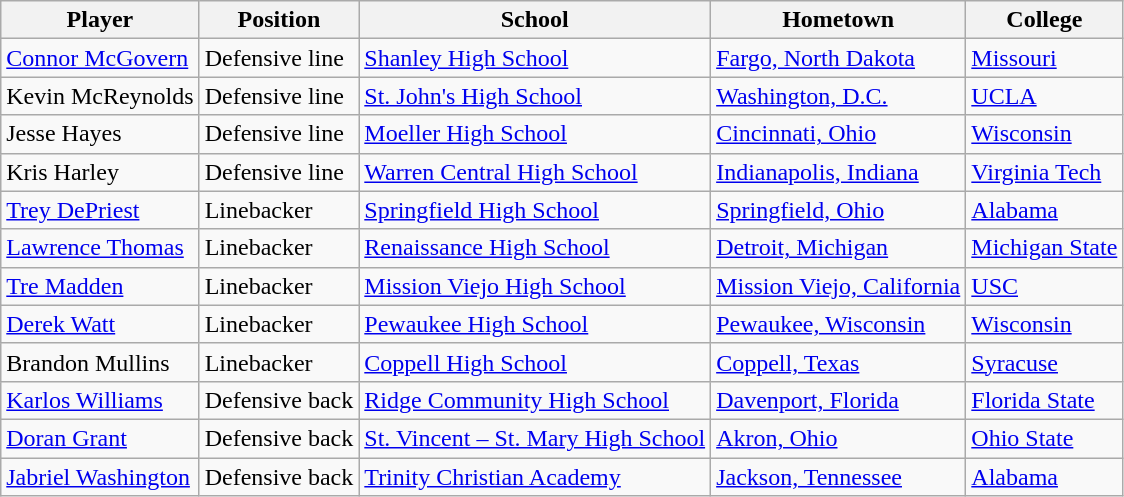<table class="wikitable">
<tr>
<th>Player</th>
<th>Position</th>
<th>School</th>
<th>Hometown</th>
<th>College</th>
</tr>
<tr>
<td><a href='#'>Connor McGovern</a></td>
<td>Defensive line</td>
<td><a href='#'>Shanley High School</a></td>
<td><a href='#'>Fargo, North Dakota</a></td>
<td><a href='#'>Missouri</a></td>
</tr>
<tr>
<td>Kevin McReynolds</td>
<td>Defensive line</td>
<td><a href='#'>St. John's High School</a></td>
<td><a href='#'>Washington, D.C.</a></td>
<td><a href='#'>UCLA</a></td>
</tr>
<tr>
<td>Jesse Hayes</td>
<td>Defensive line</td>
<td><a href='#'>Moeller High School</a></td>
<td><a href='#'>Cincinnati, Ohio</a></td>
<td><a href='#'>Wisconsin</a></td>
</tr>
<tr>
<td>Kris Harley</td>
<td>Defensive line</td>
<td><a href='#'>Warren Central High School</a></td>
<td><a href='#'>Indianapolis, Indiana</a></td>
<td><a href='#'>Virginia Tech</a></td>
</tr>
<tr>
<td><a href='#'>Trey DePriest</a></td>
<td>Linebacker</td>
<td><a href='#'>Springfield High School</a></td>
<td><a href='#'>Springfield, Ohio</a></td>
<td><a href='#'>Alabama</a></td>
</tr>
<tr>
<td><a href='#'>Lawrence Thomas</a></td>
<td>Linebacker</td>
<td><a href='#'>Renaissance High School</a></td>
<td><a href='#'>Detroit, Michigan</a></td>
<td><a href='#'>Michigan State</a></td>
</tr>
<tr>
<td><a href='#'>Tre Madden</a></td>
<td>Linebacker</td>
<td><a href='#'>Mission Viejo High School</a></td>
<td><a href='#'>Mission Viejo, California</a></td>
<td><a href='#'>USC</a></td>
</tr>
<tr>
<td><a href='#'>Derek Watt</a></td>
<td>Linebacker</td>
<td><a href='#'>Pewaukee High School</a></td>
<td><a href='#'>Pewaukee, Wisconsin</a></td>
<td><a href='#'>Wisconsin</a></td>
</tr>
<tr>
<td>Brandon Mullins</td>
<td>Linebacker</td>
<td><a href='#'>Coppell High School</a></td>
<td><a href='#'>Coppell, Texas</a></td>
<td><a href='#'>Syracuse</a></td>
</tr>
<tr>
<td><a href='#'>Karlos Williams</a></td>
<td>Defensive back</td>
<td><a href='#'>Ridge Community High School</a></td>
<td><a href='#'>Davenport, Florida</a></td>
<td><a href='#'>Florida State</a></td>
</tr>
<tr>
<td><a href='#'>Doran Grant</a></td>
<td>Defensive back</td>
<td><a href='#'>St. Vincent – St. Mary High School</a></td>
<td><a href='#'>Akron, Ohio</a></td>
<td><a href='#'>Ohio State</a></td>
</tr>
<tr>
<td><a href='#'>Jabriel Washington</a></td>
<td>Defensive back</td>
<td><a href='#'>Trinity Christian Academy</a></td>
<td><a href='#'>Jackson, Tennessee</a></td>
<td><a href='#'>Alabama</a></td>
</tr>
</table>
